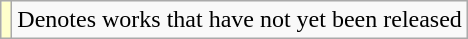<table class="wikitable">
<tr>
<td style="background:#FFFFCC;"></td>
<td>Denotes works that have not yet been released</td>
</tr>
</table>
